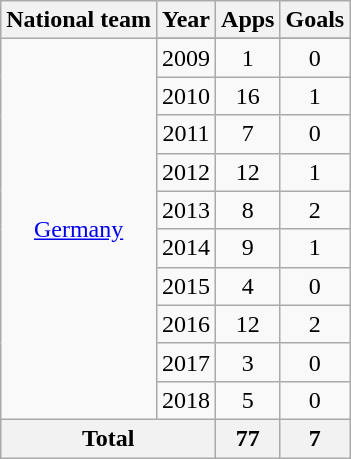<table class="wikitable" style="text-align:center">
<tr>
<th>National team</th>
<th>Year</th>
<th>Apps</th>
<th>Goals</th>
</tr>
<tr>
<td rowspan="11"><a href='#'>Germany</a></td>
</tr>
<tr>
<td>2009</td>
<td>1</td>
<td>0</td>
</tr>
<tr>
<td>2010</td>
<td>16</td>
<td>1</td>
</tr>
<tr>
<td>2011</td>
<td>7</td>
<td>0</td>
</tr>
<tr>
<td>2012</td>
<td>12</td>
<td>1</td>
</tr>
<tr>
<td>2013</td>
<td>8</td>
<td>2</td>
</tr>
<tr>
<td>2014</td>
<td>9</td>
<td>1</td>
</tr>
<tr>
<td>2015</td>
<td>4</td>
<td>0</td>
</tr>
<tr>
<td>2016</td>
<td>12</td>
<td>2</td>
</tr>
<tr>
<td>2017</td>
<td>3</td>
<td>0</td>
</tr>
<tr>
<td>2018</td>
<td>5</td>
<td>0</td>
</tr>
<tr>
<th colspan="2">Total</th>
<th>77</th>
<th>7</th>
</tr>
</table>
